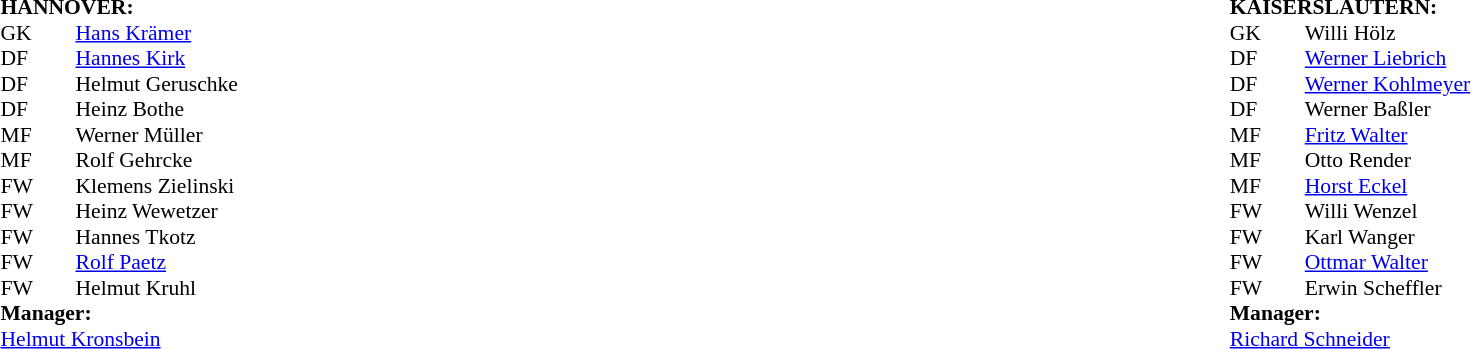<table width="100%">
<tr>
<td valign="top" width="50%"><br><table style="font-size: 90%" cellspacing="0" cellpadding="0">
<tr>
<td colspan="4"><strong>HANNOVER:</strong></td>
</tr>
<tr>
<th width="25"></th>
<th width="25"></th>
<th width="200"></th>
<th></th>
</tr>
<tr>
<td>GK</td>
<td></td>
<td> <a href='#'>Hans Krämer</a></td>
</tr>
<tr>
<td>DF</td>
<td></td>
<td> <a href='#'>Hannes Kirk</a></td>
</tr>
<tr>
<td>DF</td>
<td></td>
<td> Helmut Geruschke</td>
</tr>
<tr>
<td>DF</td>
<td></td>
<td> Heinz Bothe</td>
</tr>
<tr>
<td>MF</td>
<td></td>
<td> Werner Müller</td>
</tr>
<tr>
<td>MF</td>
<td></td>
<td> Rolf Gehrcke</td>
</tr>
<tr>
<td>FW</td>
<td></td>
<td> Klemens Zielinski</td>
</tr>
<tr>
<td>FW</td>
<td></td>
<td> Heinz Wewetzer</td>
</tr>
<tr>
<td>FW</td>
<td></td>
<td> Hannes Tkotz</td>
</tr>
<tr>
<td>FW</td>
<td></td>
<td> <a href='#'>Rolf Paetz</a></td>
</tr>
<tr>
<td>FW</td>
<td></td>
<td> Helmut Kruhl</td>
</tr>
<tr>
<td colspan=4><strong>Manager:</strong></td>
</tr>
<tr>
<td colspan="4"> <a href='#'>Helmut Kronsbein</a></td>
</tr>
</table>
</td>
<td valign="top" width="50%"><br><table style="font-size: 90%" cellspacing="0" cellpadding="0" align="center">
<tr>
<td colspan="4"><strong>KAISERSLAUTERN:</strong></td>
</tr>
<tr>
<th width="25"></th>
<th width="25"></th>
<th width="200"></th>
<th></th>
</tr>
<tr>
</tr>
<tr>
<td>GK</td>
<td></td>
<td> Willi Hölz</td>
</tr>
<tr>
<td>DF</td>
<td></td>
<td> <a href='#'>Werner Liebrich</a></td>
</tr>
<tr>
<td>DF</td>
<td></td>
<td> <a href='#'>Werner Kohlmeyer</a></td>
</tr>
<tr>
<td>DF</td>
<td></td>
<td> Werner Baßler</td>
</tr>
<tr>
<td>MF</td>
<td></td>
<td> <a href='#'>Fritz Walter</a></td>
</tr>
<tr>
<td>MF</td>
<td></td>
<td> Otto Render</td>
</tr>
<tr>
<td>MF</td>
<td></td>
<td> <a href='#'>Horst Eckel</a></td>
</tr>
<tr>
<td>FW</td>
<td></td>
<td> Willi Wenzel</td>
</tr>
<tr>
<td>FW</td>
<td></td>
<td> Karl Wanger</td>
</tr>
<tr>
<td>FW</td>
<td></td>
<td> <a href='#'>Ottmar Walter</a></td>
</tr>
<tr>
<td>FW</td>
<td></td>
<td> Erwin Scheffler</td>
</tr>
<tr>
<td colspan=4><strong>Manager:</strong></td>
</tr>
<tr>
<td colspan="4"> <a href='#'>Richard Schneider</a></td>
</tr>
</table>
</td>
</tr>
</table>
